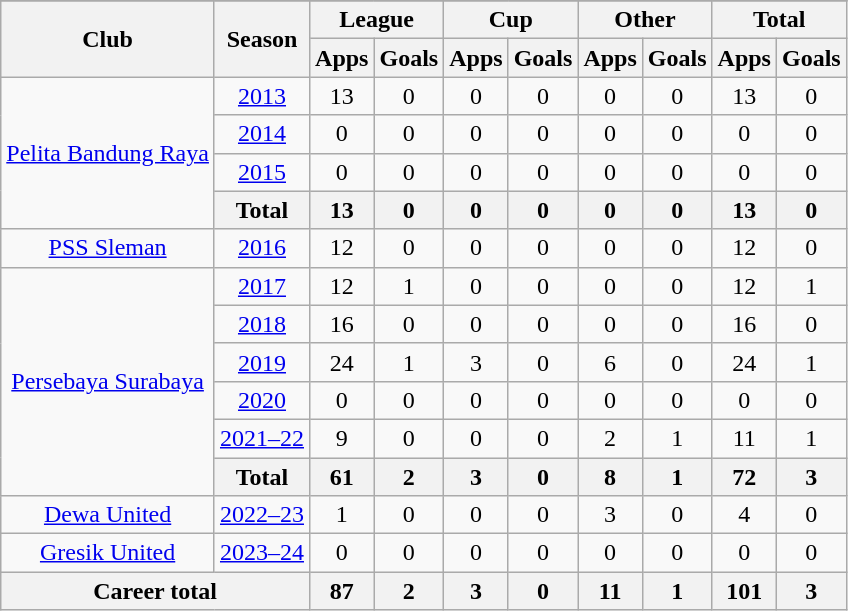<table class="wikitable" style="text-align:center">
<tr>
</tr>
<tr>
<th rowspan="2">Club</th>
<th rowspan="2">Season</th>
<th colspan="2">League</th>
<th colspan="2">Cup</th>
<th colspan="2">Other</th>
<th colspan="2">Total</th>
</tr>
<tr>
<th>Apps</th>
<th>Goals</th>
<th>Apps</th>
<th>Goals</th>
<th>Apps</th>
<th>Goals</th>
<th>Apps</th>
<th>Goals</th>
</tr>
<tr>
<td rowspan="4" valign="center"><a href='#'>Pelita Bandung Raya</a></td>
<td><a href='#'>2013</a></td>
<td>13</td>
<td>0</td>
<td>0</td>
<td>0</td>
<td>0</td>
<td>0</td>
<td>13</td>
<td>0</td>
</tr>
<tr>
<td><a href='#'>2014</a></td>
<td>0</td>
<td>0</td>
<td>0</td>
<td>0</td>
<td>0</td>
<td>0</td>
<td>0</td>
<td>0</td>
</tr>
<tr>
<td><a href='#'>2015</a></td>
<td>0</td>
<td>0</td>
<td>0</td>
<td>0</td>
<td>0</td>
<td>0</td>
<td>0</td>
<td>0</td>
</tr>
<tr>
<th colspan="1">Total</th>
<th>13</th>
<th>0</th>
<th>0</th>
<th>0</th>
<th>0</th>
<th>0</th>
<th>13</th>
<th>0</th>
</tr>
<tr>
<td rowspan="1" valign="center"><a href='#'>PSS Sleman</a></td>
<td><a href='#'>2016</a></td>
<td>12</td>
<td>0</td>
<td>0</td>
<td>0</td>
<td>0</td>
<td>0</td>
<td>12</td>
<td>0</td>
</tr>
<tr>
<td rowspan="6" valign="center"><a href='#'>Persebaya Surabaya</a></td>
<td><a href='#'>2017</a></td>
<td>12</td>
<td>1</td>
<td>0</td>
<td>0</td>
<td>0</td>
<td>0</td>
<td>12</td>
<td>1</td>
</tr>
<tr>
<td><a href='#'>2018</a></td>
<td>16</td>
<td>0</td>
<td>0</td>
<td>0</td>
<td>0</td>
<td>0</td>
<td>16</td>
<td>0</td>
</tr>
<tr>
<td><a href='#'>2019</a></td>
<td>24</td>
<td>1</td>
<td>3</td>
<td>0</td>
<td>6</td>
<td>0</td>
<td>24</td>
<td>1</td>
</tr>
<tr>
<td><a href='#'>2020</a></td>
<td>0</td>
<td>0</td>
<td>0</td>
<td>0</td>
<td>0</td>
<td>0</td>
<td>0</td>
<td>0</td>
</tr>
<tr>
<td><a href='#'>2021–22</a></td>
<td>9</td>
<td>0</td>
<td>0</td>
<td>0</td>
<td>2</td>
<td>1</td>
<td>11</td>
<td>1</td>
</tr>
<tr>
<th colspan="1">Total</th>
<th>61</th>
<th>2</th>
<th>3</th>
<th>0</th>
<th>8</th>
<th>1</th>
<th>72</th>
<th>3</th>
</tr>
<tr>
<td rowspan="1"><a href='#'>Dewa United</a></td>
<td><a href='#'>2022–23</a></td>
<td>1</td>
<td>0</td>
<td>0</td>
<td>0</td>
<td>3</td>
<td>0</td>
<td>4</td>
<td>0</td>
</tr>
<tr>
<td rowspan="1"><a href='#'>Gresik United</a></td>
<td><a href='#'>2023–24</a></td>
<td>0</td>
<td>0</td>
<td>0</td>
<td>0</td>
<td>0</td>
<td>0</td>
<td>0</td>
<td>0</td>
</tr>
<tr>
<th colspan="2">Career total</th>
<th>87</th>
<th>2</th>
<th>3</th>
<th>0</th>
<th>11</th>
<th>1</th>
<th>101</th>
<th>3</th>
</tr>
</table>
